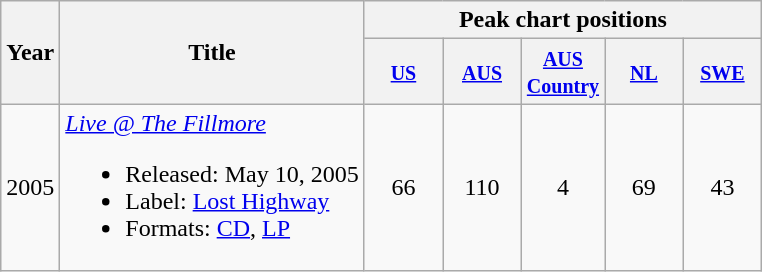<table class="wikitable plainrowheaders" style="text-align: center">
<tr>
<th rowspan="2">Year</th>
<th rowspan="2">Title</th>
<th colspan="7">Peak chart positions</th>
</tr>
<tr>
<th style="width:45px;"><small><a href='#'>US</a></small><br></th>
<th style="width:45px;"><small><a href='#'>AUS</a></small><br></th>
<th style="width:45px;"><small><a href='#'>AUS Country</a></small></th>
<th style="width:45px;"><small><a href='#'>NL</a></small><br></th>
<th style="width:45px;"><small><a href='#'>SWE</a></small><br></th>
</tr>
<tr>
<td>2005</td>
<td align="left"><em><a href='#'>Live @ The Fillmore</a></em><br><ul><li>Released: May 10, 2005</li><li>Label: <a href='#'>Lost Highway</a></li><li>Formats: <a href='#'>CD</a>, <a href='#'>LP</a></li></ul></td>
<td style="text-align:center;">66</td>
<td style="text-align:center;">110</td>
<td style="text-align:center;">4</td>
<td style="text-align:center;">69</td>
<td style="text-align:center;">43</td>
</tr>
</table>
